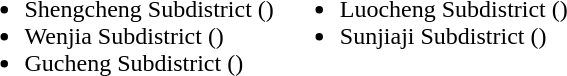<table>
<tr>
<td valign="top"><br><ul><li>Shengcheng Subdistrict ()</li><li>Wenjia Subdistrict ()</li><li>Gucheng Subdistrict ()</li></ul></td>
<td valign="top"><br><ul><li>Luocheng Subdistrict ()</li><li>Sunjiaji Subdistrict ()</li></ul></td>
</tr>
</table>
